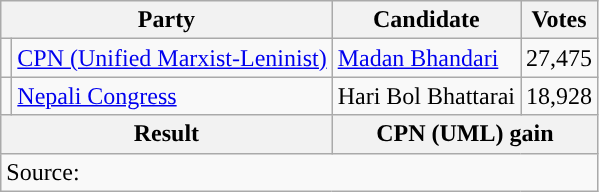<table class="wikitable">
<tr>
<th colspan="2">Party</th>
<th>Candidate</th>
<th>Votes</th>
</tr>
<tr>
<td style="background-color:"></td>
<td><a href='#'>CPN (Unified Marxist-Leninist)</a></td>
<td><a href='#'>Madan Bhandari</a></td>
<td>27,475</td>
</tr>
<tr>
<td style="background-color:"></td>
<td><a href='#'>Nepali Congress</a></td>
<td>Hari Bol Bhattarai</td>
<td>18,928</td>
</tr>
<tr>
<th colspan="2">Result</th>
<th colspan="2">CPN (UML) gain</th>
</tr>
<tr>
<td colspan="4">Source: </td>
</tr>
</table>
